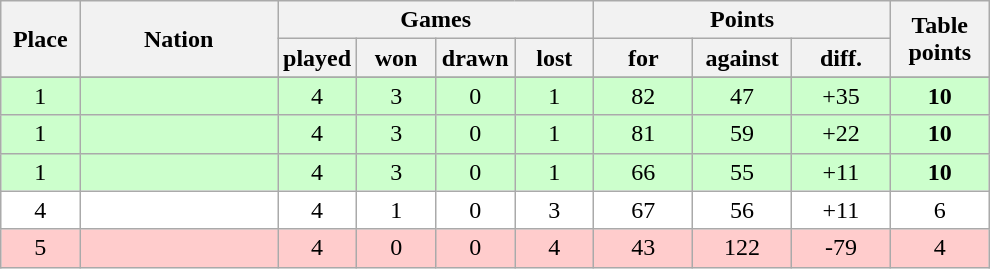<table class="wikitable">
<tr>
<th rowspan=2 width="8%">Place</th>
<th rowspan=2 width="20%">Nation</th>
<th colspan=4 width="32%">Games</th>
<th colspan=3 width="30%">Points</th>
<th rowspan=2 width="10%">Table<br>points</th>
</tr>
<tr>
<th width="8%">played</th>
<th width="8%">won</th>
<th width="8%">drawn</th>
<th width="8%">lost</th>
<th width="10%">for</th>
<th width="10%">against</th>
<th width="10%">diff.</th>
</tr>
<tr>
</tr>
<tr bgcolor=#ccffcc align=center>
<td>1</td>
<td align=left><strong></strong></td>
<td>4</td>
<td>3</td>
<td>0</td>
<td>1</td>
<td>82</td>
<td>47</td>
<td>+35</td>
<td><strong>10</strong></td>
</tr>
<tr bgcolor=#ccffcc align=center>
<td>1</td>
<td align=left></td>
<td>4</td>
<td>3</td>
<td>0</td>
<td>1</td>
<td>81</td>
<td>59</td>
<td>+22</td>
<td><strong>10</strong></td>
</tr>
<tr bgcolor=#ccffcc align=center>
<td>1</td>
<td align=left></td>
<td>4</td>
<td>3</td>
<td>0</td>
<td>1</td>
<td>66</td>
<td>55</td>
<td>+11</td>
<td><strong>10</strong></td>
</tr>
<tr bgcolor=#ffffff align=center>
<td>4</td>
<td align=left></td>
<td>4</td>
<td>1</td>
<td>0</td>
<td>3</td>
<td>67</td>
<td>56</td>
<td>+11</td>
<td>6</td>
</tr>
<tr bgcolor=#ffcccc align=center>
<td>5</td>
<td align=left><em></em></td>
<td>4</td>
<td>0</td>
<td>0</td>
<td>4</td>
<td>43</td>
<td>122</td>
<td>-79</td>
<td>4</td>
</tr>
</table>
